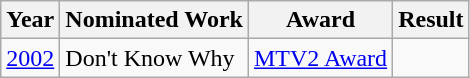<table class="wikitable">
<tr>
<th>Year</th>
<th>Nominated Work</th>
<th>Award</th>
<th>Result</th>
</tr>
<tr>
<td><a href='#'>2002</a></td>
<td>Don't Know Why</td>
<td><a href='#'>MTV2 Award</a></td>
<td></td>
</tr>
</table>
